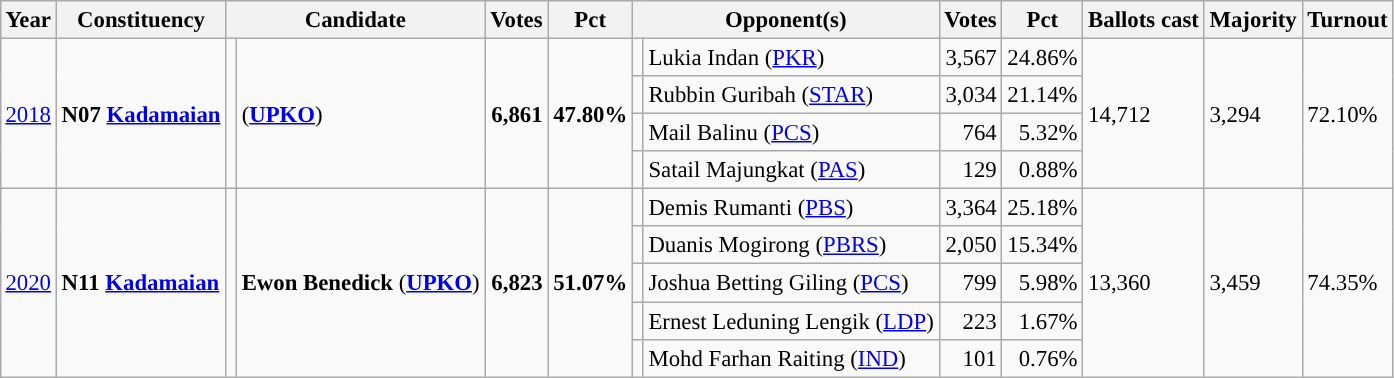<table class="wikitable" style="margin:0.5em ; font-size:95%">
<tr>
<th>Year</th>
<th>Constituency</th>
<th colspan=2>Candidate</th>
<th>Votes</th>
<th>Pct</th>
<th colspan=2>Opponent(s)</th>
<th>Votes</th>
<th>Pct</th>
<th>Ballots cast</th>
<th>Majority</th>
<th>Turnout</th>
</tr>
<tr>
<td rowspan=4><a href='#'>2018</a></td>
<td rowspan=4><strong>N07 <a href='#'>Kadamaian</a></strong></td>
<td rowspan=4 ></td>
<td rowspan=4> (<a href='#'><strong>UPKO</strong></a>)</td>
<td rowspan=4 align="right"><strong>6,861</strong></td>
<td rowspan=4><strong>47.80%</strong></td>
<td></td>
<td>Lukia Indan (<a href='#'>PKR</a>)</td>
<td align="right">3,567</td>
<td>24.86%</td>
<td rowspan=4>14,712</td>
<td rowspan=4>3,294</td>
<td rowspan=4>72.10%</td>
</tr>
<tr>
<td></td>
<td>Rubbin Guribah (<a href='#'>STAR</a>)</td>
<td align="right">3,034</td>
<td>21.14%</td>
</tr>
<tr>
<td></td>
<td>Mail Balinu (<a href='#'>PCS</a>)</td>
<td align="right">764</td>
<td align="right">5.32%</td>
</tr>
<tr>
<td></td>
<td>Satail Majungkat (<a href='#'>PAS</a>)</td>
<td align="right">129</td>
<td align="right">0.88%</td>
</tr>
<tr>
<td rowspan=5><a href='#'>2020</a></td>
<td rowspan=5><strong>N11 <a href='#'>Kadamaian</a></strong></td>
<td rowspan=5></td>
<td rowspan=5><strong>Ewon Benedick</strong> (<a href='#'><strong>UPKO</strong></a>)</td>
<td rowspan=5 align="right"><strong>6,823</strong></td>
<td rowspan=5><strong>51.07%</strong></td>
<td></td>
<td>Demis Rumanti (<a href='#'>PBS</a>)</td>
<td align="right">3,364</td>
<td>25.18%</td>
<td rowspan=5>13,360</td>
<td rowspan=5>3,459</td>
<td rowspan=5>74.35%</td>
</tr>
<tr>
<td></td>
<td>Duanis Mogirong (<a href='#'>PBRS</a>)</td>
<td align="right">2,050</td>
<td>15.34%</td>
</tr>
<tr>
<td></td>
<td>Joshua Betting Giling (<a href='#'>PCS</a>)</td>
<td align="right">799</td>
<td align="right">5.98%</td>
</tr>
<tr>
<td></td>
<td>Ernest Leduning Lengik (<a href='#'>LDP</a>)</td>
<td align="right">223</td>
<td align="right">1.67%</td>
</tr>
<tr>
<td></td>
<td>Mohd Farhan Raiting (<a href='#'>IND</a>)</td>
<td align="right">101</td>
<td align="right">0.76%</td>
</tr>
</table>
